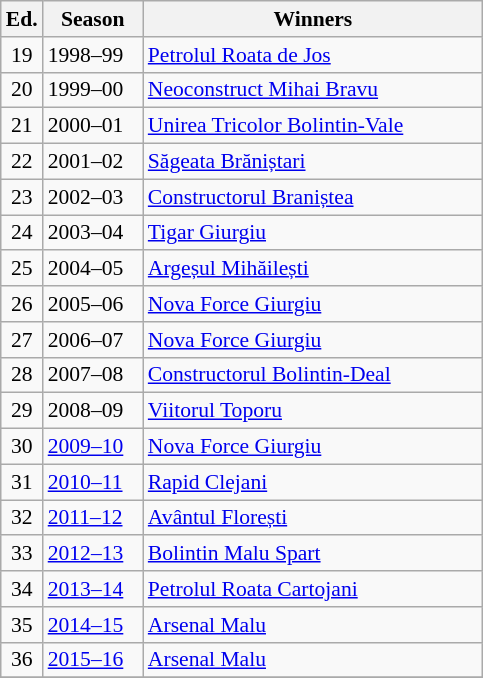<table class="wikitable" style="font-size:90%">
<tr>
<th><abbr>Ed.</abbr></th>
<th width="60">Season</th>
<th width="220">Winners</th>
</tr>
<tr>
<td align=center>19</td>
<td>1998–99</td>
<td><a href='#'>Petrolul Roata de Jos</a></td>
</tr>
<tr>
<td align=center>20</td>
<td>1999–00</td>
<td><a href='#'>Neoconstruct Mihai Bravu</a></td>
</tr>
<tr>
<td align=center>21</td>
<td>2000–01</td>
<td><a href='#'>Unirea Tricolor Bolintin-Vale</a></td>
</tr>
<tr>
<td align=center>22</td>
<td>2001–02</td>
<td><a href='#'>Săgeata Brăniștari</a></td>
</tr>
<tr>
<td align=center>23</td>
<td>2002–03</td>
<td><a href='#'>Constructorul Braniștea</a></td>
</tr>
<tr>
<td align=center>24</td>
<td>2003–04</td>
<td><a href='#'>Tigar Giurgiu</a></td>
</tr>
<tr>
<td align=center>25</td>
<td>2004–05</td>
<td><a href='#'>Argeșul Mihăilești</a></td>
</tr>
<tr>
<td align=center>26</td>
<td>2005–06</td>
<td><a href='#'>Nova Force Giurgiu</a></td>
</tr>
<tr>
<td align=center>27</td>
<td>2006–07</td>
<td><a href='#'>Nova Force Giurgiu</a></td>
</tr>
<tr>
<td align=center>28</td>
<td>2007–08</td>
<td><a href='#'>Constructorul Bolintin-Deal</a></td>
</tr>
<tr>
<td align=center>29</td>
<td>2008–09</td>
<td><a href='#'>Viitorul Toporu</a></td>
</tr>
<tr>
<td align=center>30</td>
<td><a href='#'>2009–10</a></td>
<td><a href='#'>Nova Force Giurgiu</a></td>
</tr>
<tr>
<td align=center>31</td>
<td><a href='#'>2010–11</a></td>
<td><a href='#'>Rapid Clejani</a></td>
</tr>
<tr>
<td align=center>32</td>
<td><a href='#'>2011–12</a></td>
<td><a href='#'>Avântul Florești</a></td>
</tr>
<tr>
<td align=center>33</td>
<td><a href='#'>2012–13</a></td>
<td><a href='#'>Bolintin Malu Spart</a></td>
</tr>
<tr>
<td align=center>34</td>
<td><a href='#'>2013–14</a></td>
<td><a href='#'>Petrolul Roata Cartojani</a></td>
</tr>
<tr>
<td align=center>35</td>
<td><a href='#'>2014–15</a></td>
<td><a href='#'>Arsenal Malu</a></td>
</tr>
<tr>
<td align=center>36</td>
<td><a href='#'>2015–16</a></td>
<td><a href='#'>Arsenal Malu</a></td>
</tr>
<tr>
</tr>
</table>
